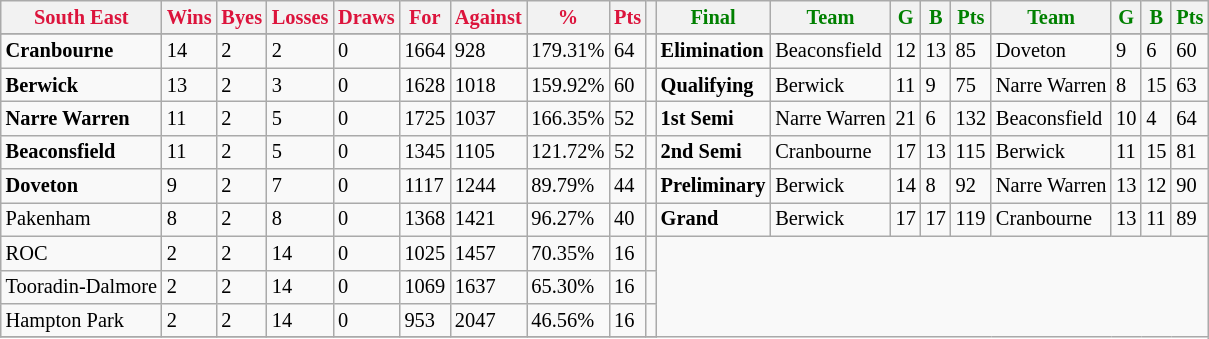<table style="font-size: 85%; text-align: left;" class="wikitable">
<tr>
<th style="color:crimson">South East</th>
<th style="color:crimson">Wins</th>
<th style="color:crimson">Byes</th>
<th style="color:crimson">Losses</th>
<th style="color:crimson">Draws</th>
<th style="color:crimson">For</th>
<th style="color:crimson">Against</th>
<th style="color:crimson">%</th>
<th style="color:crimson">Pts</th>
<th></th>
<th style="color:green">Final</th>
<th style="color:green">Team</th>
<th style="color:green">G</th>
<th style="color:green">B</th>
<th style="color:green">Pts</th>
<th style="color:green">Team</th>
<th style="color:green">G</th>
<th style="color:green">B</th>
<th style="color:green">Pts</th>
</tr>
<tr>
</tr>
<tr>
</tr>
<tr>
<td><strong>	Cranbourne	</strong></td>
<td>14</td>
<td>2</td>
<td>2</td>
<td>0</td>
<td>1664</td>
<td>928</td>
<td>179.31%</td>
<td>64</td>
<td></td>
<td><strong>Elimination</strong></td>
<td>Beaconsfield</td>
<td>12</td>
<td>13</td>
<td>85</td>
<td>Doveton</td>
<td>9</td>
<td>6</td>
<td>60</td>
</tr>
<tr>
<td><strong>	Berwick	</strong></td>
<td>13</td>
<td>2</td>
<td>3</td>
<td>0</td>
<td>1628</td>
<td>1018</td>
<td>159.92%</td>
<td>60</td>
<td></td>
<td><strong>Qualifying</strong></td>
<td>Berwick</td>
<td>11</td>
<td>9</td>
<td>75</td>
<td>Narre Warren</td>
<td>8</td>
<td>15</td>
<td>63</td>
</tr>
<tr>
<td><strong>	Narre Warren	</strong></td>
<td>11</td>
<td>2</td>
<td>5</td>
<td>0</td>
<td>1725</td>
<td>1037</td>
<td>166.35%</td>
<td>52</td>
<td></td>
<td><strong>1st Semi</strong></td>
<td>Narre Warren</td>
<td>21</td>
<td>6</td>
<td>132</td>
<td>Beaconsfield</td>
<td>10</td>
<td>4</td>
<td>64</td>
</tr>
<tr>
<td><strong>	Beaconsfield	</strong></td>
<td>11</td>
<td>2</td>
<td>5</td>
<td>0</td>
<td>1345</td>
<td>1105</td>
<td>121.72%</td>
<td>52</td>
<td></td>
<td><strong>2nd Semi</strong></td>
<td>Cranbourne</td>
<td>17</td>
<td>13</td>
<td>115</td>
<td>Berwick</td>
<td>11</td>
<td>15</td>
<td>81</td>
</tr>
<tr>
<td><strong>	Doveton	</strong></td>
<td>9</td>
<td>2</td>
<td>7</td>
<td>0</td>
<td>1117</td>
<td>1244</td>
<td>89.79%</td>
<td>44</td>
<td></td>
<td><strong>Preliminary</strong></td>
<td>Berwick</td>
<td>14</td>
<td>8</td>
<td>92</td>
<td>Narre Warren</td>
<td>13</td>
<td>12</td>
<td>90</td>
</tr>
<tr>
<td>Pakenham</td>
<td>8</td>
<td>2</td>
<td>8</td>
<td>0</td>
<td>1368</td>
<td>1421</td>
<td>96.27%</td>
<td>40</td>
<td></td>
<td><strong>Grand</strong></td>
<td>Berwick</td>
<td>17</td>
<td>17</td>
<td>119</td>
<td>Cranbourne</td>
<td>13</td>
<td>11</td>
<td>89</td>
</tr>
<tr>
<td>ROC</td>
<td>2</td>
<td>2</td>
<td>14</td>
<td>0</td>
<td>1025</td>
<td>1457</td>
<td>70.35%</td>
<td>16</td>
<td></td>
</tr>
<tr>
<td>Tooradin-Dalmore</td>
<td>2</td>
<td>2</td>
<td>14</td>
<td>0</td>
<td>1069</td>
<td>1637</td>
<td>65.30%</td>
<td>16</td>
<td></td>
</tr>
<tr>
<td>Hampton Park</td>
<td>2</td>
<td>2</td>
<td>14</td>
<td>0</td>
<td>953</td>
<td>2047</td>
<td>46.56%</td>
<td>16</td>
<td></td>
</tr>
<tr>
</tr>
</table>
